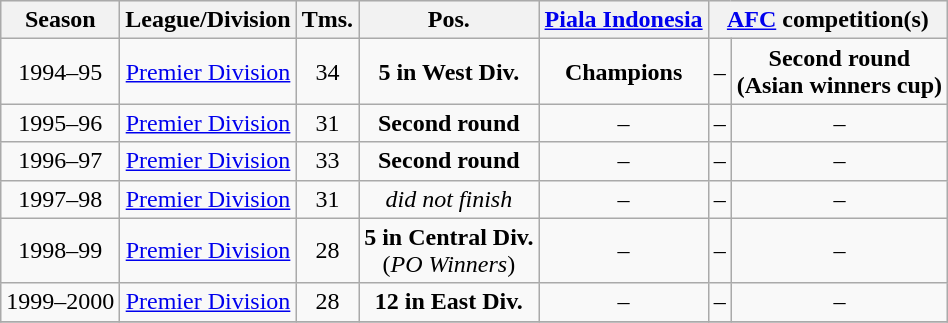<table class="wikitable" style="text-align:center">
<tr style="background:#efefef;">
<th>Season</th>
<th>League/Division</th>
<th>Tms.</th>
<th>Pos.</th>
<th><a href='#'>Piala Indonesia</a></th>
<th colspan=2><a href='#'>AFC</a> competition(s)</th>
</tr>
<tr>
<td>1994–95</td>
<td><a href='#'>Premier Division</a></td>
<td>34</td>
<td><strong>5 in West Div.</strong></td>
<td><strong>Champions</strong></td>
<td>–</td>
<td><strong>Second round<br>(Asian winners cup)</strong></td>
</tr>
<tr>
<td>1995–96</td>
<td><a href='#'>Premier Division</a></td>
<td>31</td>
<td><strong>Second round</strong></td>
<td>–</td>
<td>–</td>
<td>–</td>
</tr>
<tr>
<td>1996–97</td>
<td><a href='#'>Premier Division</a></td>
<td>33</td>
<td><strong>Second round</strong></td>
<td>–</td>
<td>–</td>
<td>–</td>
</tr>
<tr>
<td>1997–98</td>
<td><a href='#'>Premier Division</a></td>
<td>31</td>
<td><em>did not finish</em></td>
<td>–</td>
<td>–</td>
<td>–</td>
</tr>
<tr>
<td>1998–99</td>
<td><a href='#'>Premier Division</a></td>
<td>28</td>
<td><strong>5 in Central Div.</strong><br>(<em>PO Winners</em>)</td>
<td>–</td>
<td>–</td>
<td>–</td>
</tr>
<tr>
<td>1999–2000</td>
<td><a href='#'>Premier Division</a></td>
<td>28</td>
<td><strong>12 in East Div.</strong></td>
<td>–</td>
<td>–</td>
<td>–</td>
</tr>
<tr>
</tr>
</table>
